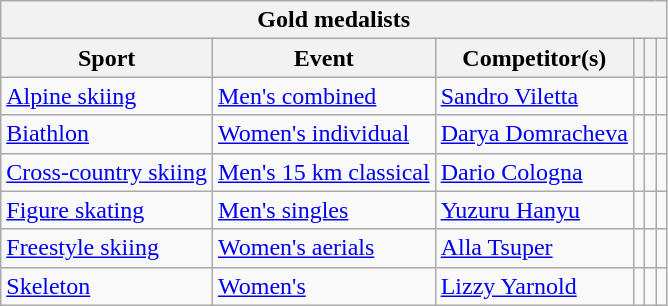<table class="wikitable">
<tr>
<th colspan="6">Gold medalists</th>
</tr>
<tr>
<th>Sport</th>
<th>Event</th>
<th>Competitor(s)</th>
<th></th>
<th></th>
<th></th>
</tr>
<tr>
<td><a href='#'>Alpine skiing</a></td>
<td><a href='#'>Men's combined</a></td>
<td><a href='#'>Sandro Viletta</a></td>
<td></td>
<td></td>
<td></td>
</tr>
<tr>
<td><a href='#'>Biathlon</a></td>
<td><a href='#'>Women's individual</a></td>
<td><a href='#'>Darya Domracheva</a></td>
<td></td>
<td></td>
<td></td>
</tr>
<tr>
<td><a href='#'>Cross-country skiing</a></td>
<td><a href='#'>Men's 15 km classical</a></td>
<td><a href='#'>Dario Cologna</a></td>
<td></td>
<td></td>
<td></td>
</tr>
<tr>
<td><a href='#'>Figure skating</a></td>
<td><a href='#'>Men's singles</a></td>
<td><a href='#'>Yuzuru Hanyu</a></td>
<td></td>
<td></td>
<td></td>
</tr>
<tr>
<td><a href='#'>Freestyle skiing</a></td>
<td><a href='#'>Women's aerials</a></td>
<td><a href='#'>Alla Tsuper</a></td>
<td></td>
<td></td>
<td></td>
</tr>
<tr>
<td><a href='#'>Skeleton</a></td>
<td><a href='#'>Women's</a></td>
<td><a href='#'>Lizzy Yarnold</a></td>
<td></td>
<td></td>
<td></td>
</tr>
</table>
